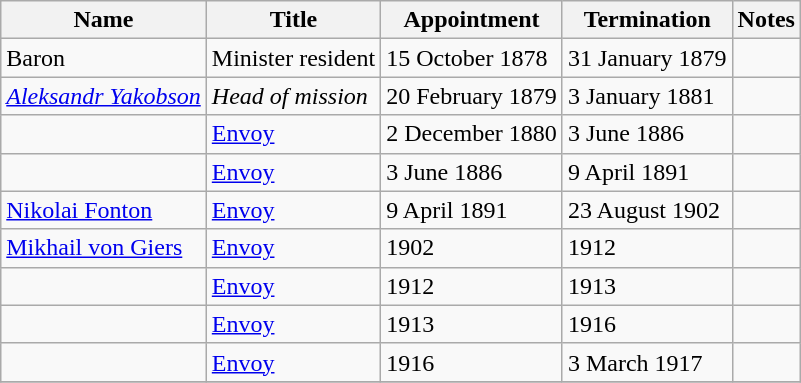<table class="wikitable">
<tr valign="middle">
<th>Name</th>
<th>Title</th>
<th>Appointment</th>
<th>Termination</th>
<th>Notes</th>
</tr>
<tr>
<td>Baron </td>
<td>Minister resident</td>
<td>15 October 1878</td>
<td>31 January 1879</td>
<td></td>
</tr>
<tr>
<td><em><a href='#'>Aleksandr Yakobson</a></em></td>
<td><em>Head of mission</em></td>
<td>20 February 1879</td>
<td>3 January 1881</td>
<td></td>
</tr>
<tr>
<td></td>
<td><a href='#'>Envoy</a></td>
<td>2 December 1880</td>
<td>3 June 1886</td>
<td></td>
</tr>
<tr>
<td></td>
<td><a href='#'>Envoy</a></td>
<td>3 June 1886</td>
<td>9 April 1891</td>
<td></td>
</tr>
<tr>
<td><a href='#'>Nikolai Fonton</a></td>
<td><a href='#'>Envoy</a></td>
<td>9 April 1891</td>
<td>23 August 1902</td>
<td></td>
</tr>
<tr>
<td><a href='#'>Mikhail von Giers</a></td>
<td><a href='#'>Envoy</a></td>
<td>1902</td>
<td>1912</td>
<td></td>
</tr>
<tr>
<td></td>
<td><a href='#'>Envoy</a></td>
<td>1912</td>
<td>1913</td>
<td></td>
</tr>
<tr>
<td></td>
<td><a href='#'>Envoy</a></td>
<td>1913</td>
<td>1916</td>
<td></td>
</tr>
<tr>
<td></td>
<td><a href='#'>Envoy</a></td>
<td>1916</td>
<td>3 March 1917</td>
<td></td>
</tr>
<tr>
</tr>
</table>
